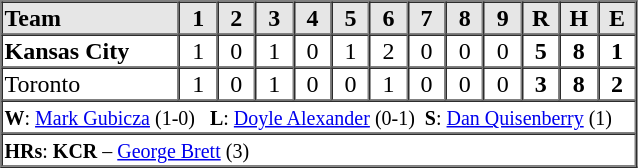<table border=1 cellspacing=0 width=425 style="margin-left:3em;">
<tr style="text-align:center; background-color:#e6e6e6;">
<th align=left width=28%>Team</th>
<th width=6%>1</th>
<th width=6%>2</th>
<th width=6%>3</th>
<th width=6%>4</th>
<th width=6%>5</th>
<th width=6%>6</th>
<th width=6%>7</th>
<th width=6%>8</th>
<th width=6%>9</th>
<th width=6%>R</th>
<th width=6%>H</th>
<th width=6%>E</th>
</tr>
<tr style="text-align:center;">
<td align=left><strong>Kansas City</strong></td>
<td>1</td>
<td>0</td>
<td>1</td>
<td>0</td>
<td>1</td>
<td>2</td>
<td>0</td>
<td>0</td>
<td>0</td>
<td><strong>5</strong></td>
<td><strong>8</strong></td>
<td><strong>1</strong></td>
</tr>
<tr style="text-align:center;">
<td align=left>Toronto</td>
<td>1</td>
<td>0</td>
<td>1</td>
<td>0</td>
<td>0</td>
<td>1</td>
<td>0</td>
<td>0</td>
<td>0</td>
<td><strong>3</strong></td>
<td><strong>8</strong></td>
<td><strong>2</strong></td>
</tr>
<tr style="text-align:left;">
<td colspan=13><small><strong>W</strong>: <a href='#'>Mark Gubicza</a> (1-0)   <strong>L</strong>: <a href='#'>Doyle Alexander</a> (0-1)  <strong>S</strong>: <a href='#'>Dan Quisenberry</a> (1)</small></td>
</tr>
<tr style="text-align:left;">
<td colspan=13><small><strong>HRs</strong>: <strong>KCR</strong> – <a href='#'>George Brett</a> (3)</small></td>
</tr>
</table>
